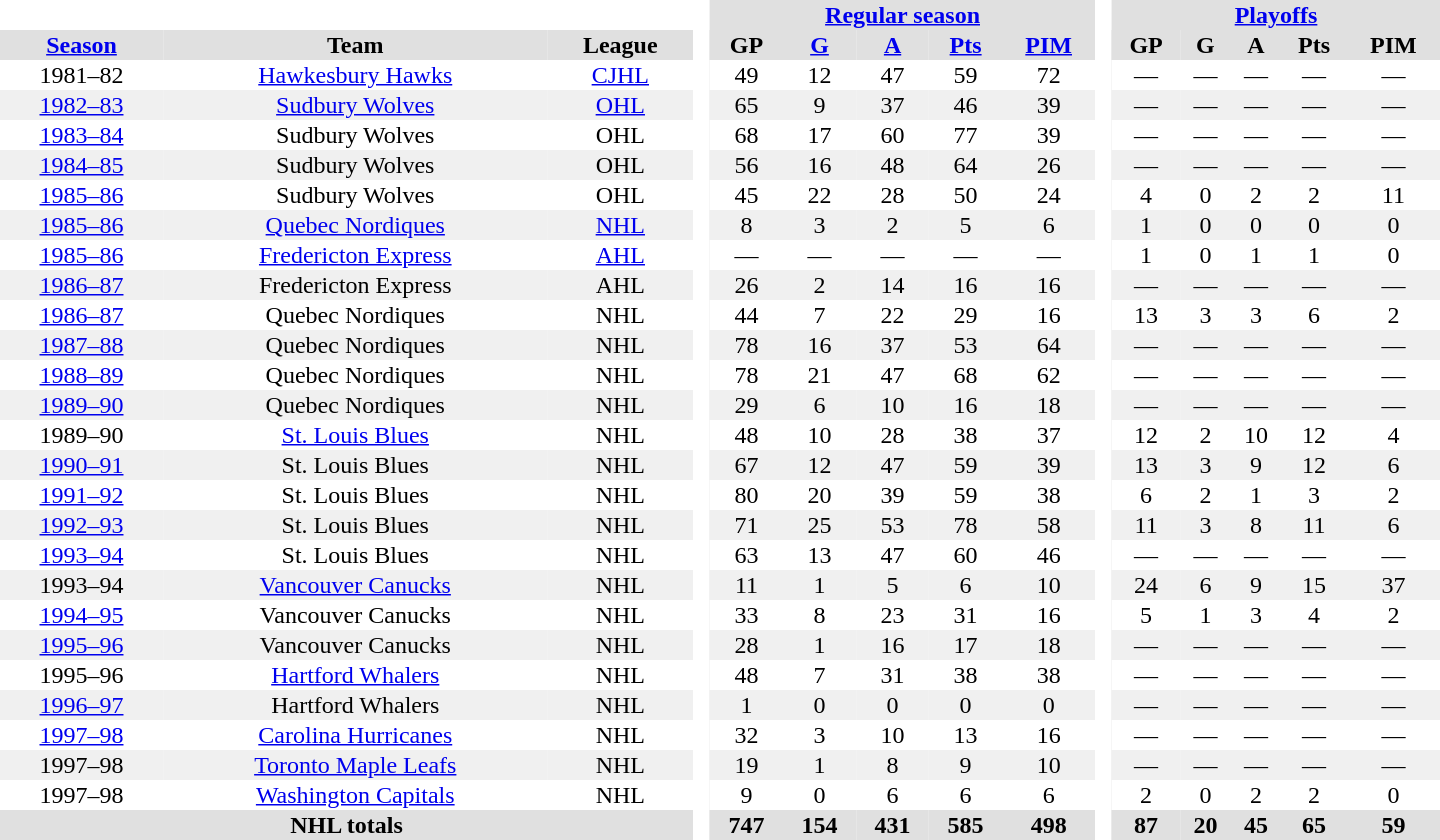<table border="0" cellpadding="1" cellspacing="0" style="text-align:center; width:60em;">
<tr style="background:#e0e0e0;">
<th colspan="3"  bgcolor="#ffffff"> </th>
<th rowspan="99" bgcolor="#ffffff"> </th>
<th colspan="5"><a href='#'>Regular season</a></th>
<th rowspan="99" bgcolor="#ffffff"> </th>
<th colspan="5"><a href='#'>Playoffs</a></th>
</tr>
<tr style="background:#e0e0e0;">
<th><a href='#'>Season</a></th>
<th>Team</th>
<th>League</th>
<th>GP</th>
<th><a href='#'>G</a></th>
<th><a href='#'>A</a></th>
<th><a href='#'>Pts</a></th>
<th><a href='#'>PIM</a></th>
<th>GP</th>
<th>G</th>
<th>A</th>
<th>Pts</th>
<th>PIM</th>
</tr>
<tr>
<td>1981–82</td>
<td><a href='#'>Hawkesbury Hawks</a></td>
<td><a href='#'>CJHL</a></td>
<td>49</td>
<td>12</td>
<td>47</td>
<td>59</td>
<td>72</td>
<td>—</td>
<td>—</td>
<td>—</td>
<td>—</td>
<td>—</td>
</tr>
<tr style="background:#f0f0f0;">
<td><a href='#'>1982–83</a></td>
<td><a href='#'>Sudbury Wolves</a></td>
<td><a href='#'>OHL</a></td>
<td>65</td>
<td>9</td>
<td>37</td>
<td>46</td>
<td>39</td>
<td>—</td>
<td>—</td>
<td>—</td>
<td>—</td>
<td>—</td>
</tr>
<tr>
<td><a href='#'>1983–84</a></td>
<td>Sudbury Wolves</td>
<td>OHL</td>
<td>68</td>
<td>17</td>
<td>60</td>
<td>77</td>
<td>39</td>
<td>—</td>
<td>—</td>
<td>—</td>
<td>—</td>
<td>—</td>
</tr>
<tr style="background:#f0f0f0;">
<td><a href='#'>1984–85</a></td>
<td>Sudbury Wolves</td>
<td>OHL</td>
<td>56</td>
<td>16</td>
<td>48</td>
<td>64</td>
<td>26</td>
<td>—</td>
<td>—</td>
<td>—</td>
<td>—</td>
<td>—</td>
</tr>
<tr>
<td><a href='#'>1985–86</a></td>
<td>Sudbury Wolves</td>
<td>OHL</td>
<td>45</td>
<td>22</td>
<td>28</td>
<td>50</td>
<td>24</td>
<td>4</td>
<td>0</td>
<td>2</td>
<td>2</td>
<td>11</td>
</tr>
<tr style="background:#f0f0f0;">
<td><a href='#'>1985–86</a></td>
<td><a href='#'>Quebec Nordiques</a></td>
<td><a href='#'>NHL</a></td>
<td>8</td>
<td>3</td>
<td>2</td>
<td>5</td>
<td>6</td>
<td>1</td>
<td>0</td>
<td>0</td>
<td>0</td>
<td>0</td>
</tr>
<tr>
<td><a href='#'>1985–86</a></td>
<td><a href='#'>Fredericton Express</a></td>
<td><a href='#'>AHL</a></td>
<td>—</td>
<td>—</td>
<td>—</td>
<td>—</td>
<td>—</td>
<td>1</td>
<td>0</td>
<td>1</td>
<td>1</td>
<td>0</td>
</tr>
<tr style="background:#f0f0f0;">
<td><a href='#'>1986–87</a></td>
<td>Fredericton Express</td>
<td>AHL</td>
<td>26</td>
<td>2</td>
<td>14</td>
<td>16</td>
<td>16</td>
<td>—</td>
<td>—</td>
<td>—</td>
<td>—</td>
<td>—</td>
</tr>
<tr>
<td><a href='#'>1986–87</a></td>
<td>Quebec Nordiques</td>
<td>NHL</td>
<td>44</td>
<td>7</td>
<td>22</td>
<td>29</td>
<td>16</td>
<td>13</td>
<td>3</td>
<td>3</td>
<td>6</td>
<td>2</td>
</tr>
<tr style="background:#f0f0f0;">
<td><a href='#'>1987–88</a></td>
<td>Quebec Nordiques</td>
<td>NHL</td>
<td>78</td>
<td>16</td>
<td>37</td>
<td>53</td>
<td>64</td>
<td>—</td>
<td>—</td>
<td>—</td>
<td>—</td>
<td>—</td>
</tr>
<tr>
<td><a href='#'>1988–89</a></td>
<td>Quebec Nordiques</td>
<td>NHL</td>
<td>78</td>
<td>21</td>
<td>47</td>
<td>68</td>
<td>62</td>
<td>—</td>
<td>—</td>
<td>—</td>
<td>—</td>
<td>—</td>
</tr>
<tr style="background:#f0f0f0;">
<td><a href='#'>1989–90</a></td>
<td>Quebec Nordiques</td>
<td>NHL</td>
<td>29</td>
<td>6</td>
<td>10</td>
<td>16</td>
<td>18</td>
<td>—</td>
<td>—</td>
<td>—</td>
<td>—</td>
<td>—</td>
</tr>
<tr>
<td>1989–90</td>
<td><a href='#'>St. Louis Blues</a></td>
<td>NHL</td>
<td>48</td>
<td>10</td>
<td>28</td>
<td>38</td>
<td>37</td>
<td>12</td>
<td>2</td>
<td>10</td>
<td>12</td>
<td>4</td>
</tr>
<tr style="background:#f0f0f0;">
<td><a href='#'>1990–91</a></td>
<td>St. Louis Blues</td>
<td>NHL</td>
<td>67</td>
<td>12</td>
<td>47</td>
<td>59</td>
<td>39</td>
<td>13</td>
<td>3</td>
<td>9</td>
<td>12</td>
<td>6</td>
</tr>
<tr>
<td><a href='#'>1991–92</a></td>
<td>St. Louis Blues</td>
<td>NHL</td>
<td>80</td>
<td>20</td>
<td>39</td>
<td>59</td>
<td>38</td>
<td>6</td>
<td>2</td>
<td>1</td>
<td>3</td>
<td>2</td>
</tr>
<tr style="background:#f0f0f0;">
<td><a href='#'>1992–93</a></td>
<td>St. Louis Blues</td>
<td>NHL</td>
<td>71</td>
<td>25</td>
<td>53</td>
<td>78</td>
<td>58</td>
<td>11</td>
<td>3</td>
<td>8</td>
<td>11</td>
<td>6</td>
</tr>
<tr>
<td><a href='#'>1993–94</a></td>
<td>St. Louis Blues</td>
<td>NHL</td>
<td>63</td>
<td>13</td>
<td>47</td>
<td>60</td>
<td>46</td>
<td>—</td>
<td>—</td>
<td>—</td>
<td>—</td>
<td>—</td>
</tr>
<tr style="background:#f0f0f0;">
<td>1993–94</td>
<td><a href='#'>Vancouver Canucks</a></td>
<td>NHL</td>
<td>11</td>
<td>1</td>
<td>5</td>
<td>6</td>
<td>10</td>
<td>24</td>
<td>6</td>
<td>9</td>
<td>15</td>
<td>37</td>
</tr>
<tr>
<td><a href='#'>1994–95</a></td>
<td>Vancouver Canucks</td>
<td>NHL</td>
<td>33</td>
<td>8</td>
<td>23</td>
<td>31</td>
<td>16</td>
<td>5</td>
<td>1</td>
<td>3</td>
<td>4</td>
<td>2</td>
</tr>
<tr style="background:#f0f0f0;">
<td><a href='#'>1995–96</a></td>
<td>Vancouver Canucks</td>
<td>NHL</td>
<td>28</td>
<td>1</td>
<td>16</td>
<td>17</td>
<td>18</td>
<td>—</td>
<td>—</td>
<td>—</td>
<td>—</td>
<td>—</td>
</tr>
<tr>
<td>1995–96</td>
<td><a href='#'>Hartford Whalers</a></td>
<td>NHL</td>
<td>48</td>
<td>7</td>
<td>31</td>
<td>38</td>
<td>38</td>
<td>—</td>
<td>—</td>
<td>—</td>
<td>—</td>
<td>—</td>
</tr>
<tr style="background:#f0f0f0;">
<td><a href='#'>1996–97</a></td>
<td>Hartford Whalers</td>
<td>NHL</td>
<td>1</td>
<td>0</td>
<td>0</td>
<td>0</td>
<td>0</td>
<td>—</td>
<td>—</td>
<td>—</td>
<td>—</td>
<td>—</td>
</tr>
<tr>
<td><a href='#'>1997–98</a></td>
<td><a href='#'>Carolina Hurricanes</a></td>
<td>NHL</td>
<td>32</td>
<td>3</td>
<td>10</td>
<td>13</td>
<td>16</td>
<td>—</td>
<td>—</td>
<td>—</td>
<td>—</td>
<td>—</td>
</tr>
<tr style="background:#f0f0f0;">
<td>1997–98</td>
<td><a href='#'>Toronto Maple Leafs</a></td>
<td>NHL</td>
<td>19</td>
<td>1</td>
<td>8</td>
<td>9</td>
<td>10</td>
<td>—</td>
<td>—</td>
<td>—</td>
<td>—</td>
<td>—</td>
</tr>
<tr>
<td>1997–98</td>
<td><a href='#'>Washington Capitals</a></td>
<td>NHL</td>
<td>9</td>
<td>0</td>
<td>6</td>
<td>6</td>
<td>6</td>
<td>2</td>
<td>0</td>
<td>2</td>
<td>2</td>
<td>0</td>
</tr>
<tr style="background:#e0e0e0;">
<th colspan="3">NHL totals</th>
<th>747</th>
<th>154</th>
<th>431</th>
<th>585</th>
<th>498</th>
<th>87</th>
<th>20</th>
<th>45</th>
<th>65</th>
<th>59</th>
</tr>
</table>
